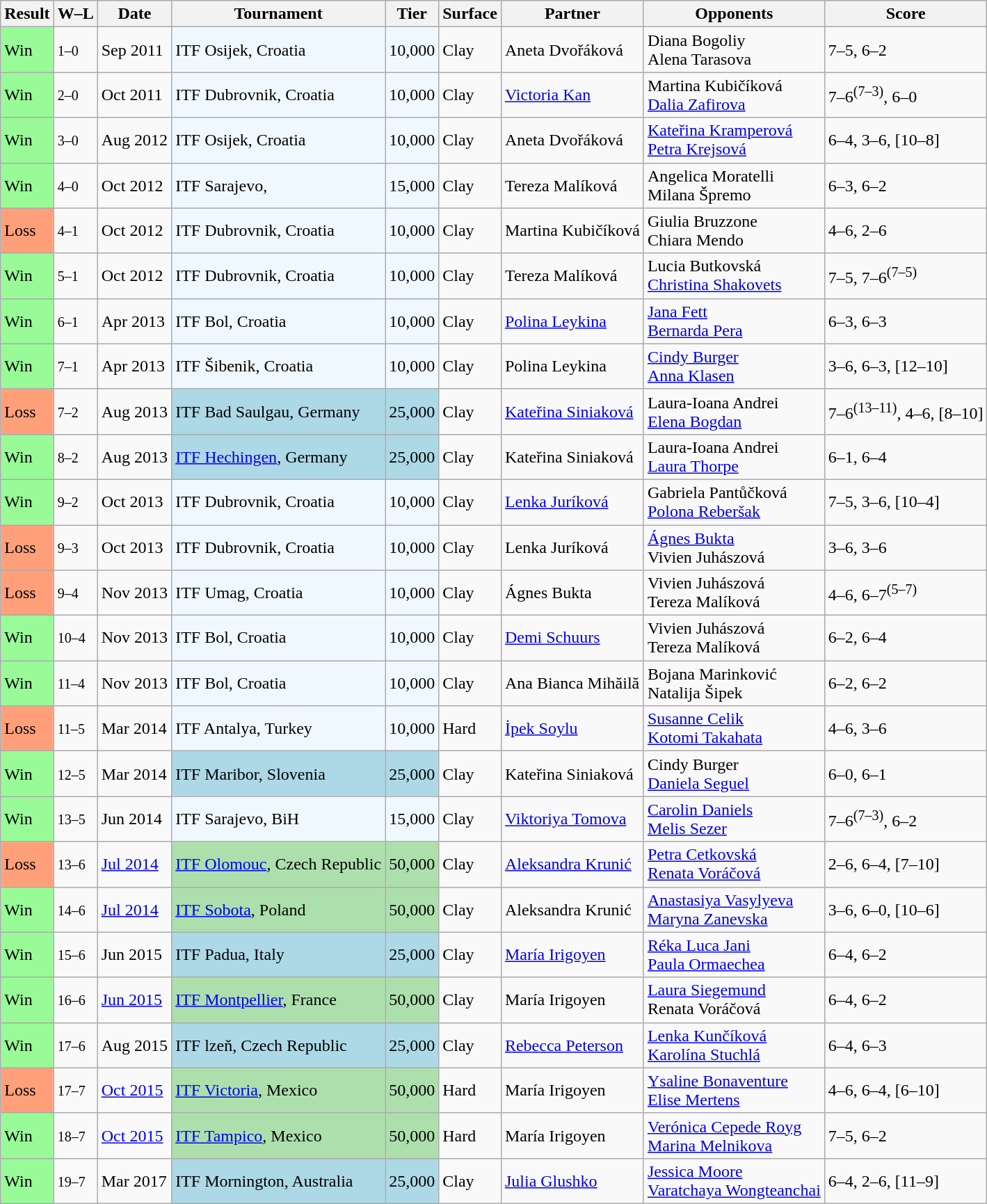<table class="sortable wikitable">
<tr>
<th>Result</th>
<th class=unsortable>W–L</th>
<th>Date</th>
<th>Tournament</th>
<th>Tier</th>
<th>Surface</th>
<th>Partner</th>
<th>Opponents</th>
<th class=unsortable>Score</th>
</tr>
<tr>
<td bgcolor=98fb98>Win</td>
<td><small>1–0</small></td>
<td>Sep 2011</td>
<td bgcolor=f0f8ff>ITF Osijek, Croatia</td>
<td bgcolor=f0f8ff>10,000</td>
<td>Clay</td>
<td> Aneta Dvořáková</td>
<td> Diana Bogoliy <br>  Alena Tarasova</td>
<td>7–5, 6–2</td>
</tr>
<tr>
<td bgcolor=98fb98>Win</td>
<td><small>2–0</small></td>
<td>Oct 2011</td>
<td bgcolor=f0f8ff>ITF Dubrovnik, Croatia</td>
<td bgcolor=f0f8ff>10,000</td>
<td>Clay</td>
<td> <a href='#'>Victoria Kan</a></td>
<td> Martina Kubičíková <br>  <a href='#'>Dalia Zafirova</a></td>
<td>7–6<sup>(7–3)</sup>, 6–0</td>
</tr>
<tr>
<td bgcolor=98fb98>Win</td>
<td><small>3–0</small></td>
<td>Aug 2012</td>
<td bgcolor=f0f8ff>ITF Osijek, Croatia</td>
<td bgcolor=f0f8ff>10,000</td>
<td>Clay</td>
<td> Aneta Dvořáková</td>
<td> <a href='#'>Kateřina Kramperová</a> <br>  <a href='#'>Petra Krejsová</a></td>
<td>6–4, 3–6, [10–8]</td>
</tr>
<tr>
<td bgcolor=98fb98>Win</td>
<td><small>4–0</small></td>
<td>Oct 2012</td>
<td bgcolor=#f0f8ff>ITF Sarajevo, </td>
<td bgcolor=#f0f8ff>15,000</td>
<td>Clay</td>
<td> Tereza Malíková</td>
<td> Angelica Moratelli <br>  Milana Špremo</td>
<td>6–3, 6–2</td>
</tr>
<tr>
<td bgcolor=ffa07a>Loss</td>
<td><small>4–1</small></td>
<td>Oct 2012</td>
<td bgcolor=f0f8ff>ITF Dubrovnik, Croatia</td>
<td bgcolor=f0f8ff>10,000</td>
<td>Clay</td>
<td> Martina Kubičíková</td>
<td> Giulia Bruzzone <br>  Chiara Mendo</td>
<td>4–6, 2–6</td>
</tr>
<tr>
<td bgcolor=98fb98>Win</td>
<td><small>5–1</small></td>
<td>Oct 2012</td>
<td bgcolor=f0f8ff>ITF Dubrovnik, Croatia</td>
<td bgcolor=f0f8ff>10,000</td>
<td>Clay</td>
<td> Tereza Malíková</td>
<td> Lucia Butkovská <br>  <a href='#'>Christina Shakovets</a></td>
<td>7–5, 7–6<sup>(7–5)</sup></td>
</tr>
<tr>
<td bgcolor=98fb98>Win</td>
<td><small>6–1</small></td>
<td>Apr 2013</td>
<td bgcolor=f0f8ff>ITF Bol, Croatia</td>
<td bgcolor=f0f8ff>10,000</td>
<td>Clay</td>
<td> <a href='#'>Polina Leykina</a></td>
<td> <a href='#'>Jana Fett</a> <br>  <a href='#'>Bernarda Pera</a></td>
<td>6–3, 6–3</td>
</tr>
<tr>
<td bgcolor=98fb98>Win</td>
<td><small>7–1</small></td>
<td>Apr 2013</td>
<td bgcolor=f0f8ff>ITF Šibenik, Croatia</td>
<td bgcolor=f0f8ff>10,000</td>
<td>Clay</td>
<td> Polina Leykina</td>
<td> <a href='#'>Cindy Burger</a> <br>  <a href='#'>Anna Klasen</a></td>
<td>3–6, 6–3, [12–10]</td>
</tr>
<tr>
<td bgcolor=ffa07a>Loss</td>
<td><small>7–2</small></td>
<td>Aug 2013</td>
<td bgcolor=lightblue>ITF Bad Saulgau, Germany</td>
<td bgcolor=lightblue>25,000</td>
<td>Clay</td>
<td> <a href='#'>Kateřina Siniaková</a></td>
<td> Laura-Ioana Andrei <br>  <a href='#'>Elena Bogdan</a></td>
<td>7–6<sup>(13–11)</sup>, 4–6, [8–10]</td>
</tr>
<tr>
<td bgcolor=98fb98>Win</td>
<td><small>8–2</small></td>
<td>Aug 2013</td>
<td bgcolor=lightblue><a href='#'>ITF Hechingen</a>, Germany</td>
<td bgcolor=lightblue>25,000</td>
<td>Clay</td>
<td> Kateřina Siniaková</td>
<td> Laura-Ioana Andrei <br>  <a href='#'>Laura Thorpe</a></td>
<td>6–1, 6–4</td>
</tr>
<tr>
<td bgcolor=98fb98>Win</td>
<td><small>9–2</small></td>
<td>Oct 2013</td>
<td bgcolor=f0f8ff>ITF Dubrovnik, Croatia</td>
<td bgcolor=f0f8ff>10,000</td>
<td>Clay</td>
<td> <a href='#'>Lenka Juríková</a></td>
<td> Gabriela Pantůčková <br>  <a href='#'>Polona Reberšak</a></td>
<td>7–5, 3–6, [10–4]</td>
</tr>
<tr>
<td bgcolor=ffa07a>Loss</td>
<td><small>9–3</small></td>
<td>Oct 2013</td>
<td bgcolor=f0f8ff>ITF Dubrovnik, Croatia</td>
<td bgcolor=f0f8ff>10,000</td>
<td>Clay</td>
<td> Lenka Juríková</td>
<td> <a href='#'>Ágnes Bukta</a> <br>  Vivien Juhászová</td>
<td>3–6, 3–6</td>
</tr>
<tr>
<td bgcolor=ffa07a>Loss</td>
<td><small>9–4</small></td>
<td>Nov 2013</td>
<td bgcolor=f0f8ff>ITF Umag, Croatia</td>
<td bgcolor=f0f8ff>10,000</td>
<td>Clay</td>
<td> Ágnes Bukta</td>
<td> Vivien Juhászová <br>  Tereza Malíková</td>
<td>4–6, 6–7<sup>(5–7)</sup></td>
</tr>
<tr>
<td bgcolor=98fb98>Win</td>
<td><small>10–4</small></td>
<td>Nov 2013</td>
<td bgcolor=f0f8ff>ITF Bol, Croatia</td>
<td bgcolor=f0f8ff>10,000</td>
<td>Clay</td>
<td> <a href='#'>Demi Schuurs</a></td>
<td> Vivien Juhászová <br>  Tereza Malíková</td>
<td>6–2, 6–4</td>
</tr>
<tr>
<td bgcolor=98fb98>Win</td>
<td><small>11–4</small></td>
<td>Nov 2013</td>
<td bgcolor=f0f8ff>ITF Bol, Croatia</td>
<td bgcolor=f0f8ff>10,000</td>
<td>Clay</td>
<td> Ana Bianca Mihăilă</td>
<td> Bojana Marinković <br>  Natalija Šipek</td>
<td>6–2, 6–2</td>
</tr>
<tr>
<td bgcolor=ffa07a>Loss</td>
<td><small>11–5</small></td>
<td>Mar 2014</td>
<td bgcolor=f0f8ff>ITF Antalya, Turkey</td>
<td bgcolor=f0f8ff>10,000</td>
<td>Hard</td>
<td> <a href='#'>İpek Soylu</a></td>
<td> <a href='#'>Susanne Celik</a> <br>  <a href='#'>Kotomi Takahata</a></td>
<td>4–6, 3–6</td>
</tr>
<tr>
<td bgcolor=98fb98>Win</td>
<td><small>12–5</small></td>
<td>Mar 2014</td>
<td bgcolor=lightblue>ITF Maribor, Slovenia</td>
<td bgcolor=lightblue>25,000</td>
<td>Clay</td>
<td> Kateřina Siniaková</td>
<td> Cindy Burger <br>  <a href='#'>Daniela Seguel</a></td>
<td>6–0, 6–1</td>
</tr>
<tr>
<td bgcolor=98fb98>Win</td>
<td><small>13–5</small></td>
<td>Jun 2014</td>
<td bgcolor=#f0f8ff>ITF Sarajevo, BiH</td>
<td bgcolor=#f0f8ff>15,000</td>
<td>Clay</td>
<td> <a href='#'>Viktoriya Tomova</a></td>
<td> <a href='#'>Carolin Daniels</a> <br>  <a href='#'>Melis Sezer</a></td>
<td>7–6<sup>(7–3)</sup>, 6–2</td>
</tr>
<tr>
<td bgcolor=ffa07a>Loss</td>
<td><small>13–6</small></td>
<td><a href='#'>Jul 2014</a></td>
<td bgcolor=addfad><a href='#'>ITF Olomouc</a>, Czech Republic</td>
<td bgcolor=addfad>50,000</td>
<td>Clay</td>
<td> <a href='#'>Aleksandra Krunić</a></td>
<td> <a href='#'>Petra Cetkovská</a> <br>  <a href='#'>Renata Voráčová</a></td>
<td>2–6, 6–4, [7–10]</td>
</tr>
<tr>
<td bgcolor=98fb98>Win</td>
<td><small>14–6</small></td>
<td><a href='#'>Jul 2014</a></td>
<td bgcolor=addfad><a href='#'>ITF Sobota</a>, Poland</td>
<td bgcolor=addfad>50,000</td>
<td>Clay</td>
<td> Aleksandra Krunić</td>
<td> <a href='#'>Anastasiya Vasylyeva</a> <br>  <a href='#'>Maryna Zanevska</a></td>
<td>3–6, 6–0, [10–6]</td>
</tr>
<tr>
<td bgcolor=98fb98>Win</td>
<td><small>15–6</small></td>
<td>Jun 2015</td>
<td bgcolor=lightblue>ITF Padua, Italy</td>
<td bgcolor=lightblue>25,000</td>
<td>Clay</td>
<td> <a href='#'>María Irigoyen</a></td>
<td> <a href='#'>Réka Luca Jani</a> <br>  <a href='#'>Paula Ormaechea</a></td>
<td>6–4, 6–2</td>
</tr>
<tr>
<td bgcolor=98fb98>Win</td>
<td><small>16–6</small></td>
<td><a href='#'>Jun 2015</a></td>
<td bgcolor=addfad><a href='#'>ITF Montpellier</a>, France</td>
<td bgcolor=addfad>50,000</td>
<td>Clay</td>
<td> María Irigoyen</td>
<td> <a href='#'>Laura Siegemund</a> <br>  Renata Voráčová</td>
<td>6–4, 6–2</td>
</tr>
<tr>
<td bgcolor=98fb98>Win</td>
<td><small>17–6</small></td>
<td>Aug 2015</td>
<td bgcolor=lightblue>ITF lzeň, Czech Republic</td>
<td bgcolor=lightblue>25,000</td>
<td>Clay</td>
<td> <a href='#'>Rebecca Peterson</a></td>
<td> <a href='#'>Lenka Kunčíková</a> <br>  <a href='#'>Karolína Stuchlá</a></td>
<td>6–4, 6–3</td>
</tr>
<tr>
<td bgcolor=ffa07a>Loss</td>
<td><small>17–7</small></td>
<td><a href='#'>Oct 2015</a></td>
<td bgcolor=addfad><a href='#'>ITF Victoria</a>, Mexico</td>
<td bgcolor=addfad>50,000</td>
<td>Hard</td>
<td> María Irigoyen</td>
<td> <a href='#'>Ysaline Bonaventure</a> <br>  <a href='#'>Elise Mertens</a></td>
<td>4–6, 6–4, [6–10]</td>
</tr>
<tr>
<td bgcolor=98fb98>Win</td>
<td><small>18–7</small></td>
<td><a href='#'>Oct 2015</a></td>
<td bgcolor=addfad><a href='#'>ITF Tampico</a>, Mexico</td>
<td bgcolor=addfad>50,000</td>
<td>Hard</td>
<td> María Irigoyen</td>
<td> <a href='#'>Verónica Cepede Royg</a> <br>  <a href='#'>Marina Melnikova</a></td>
<td>7–5, 6–2</td>
</tr>
<tr>
<td bgcolor=98fb98>Win</td>
<td><small>19–7</small></td>
<td>Mar 2017</td>
<td bgcolor=lightblue>ITF Mornington, Australia</td>
<td bgcolor=lightblue>25,000</td>
<td>Clay</td>
<td> <a href='#'>Julia Glushko</a></td>
<td> <a href='#'>Jessica Moore</a> <br>  <a href='#'>Varatchaya Wongteanchai</a></td>
<td>6–4, 2–6, [11–9]</td>
</tr>
</table>
